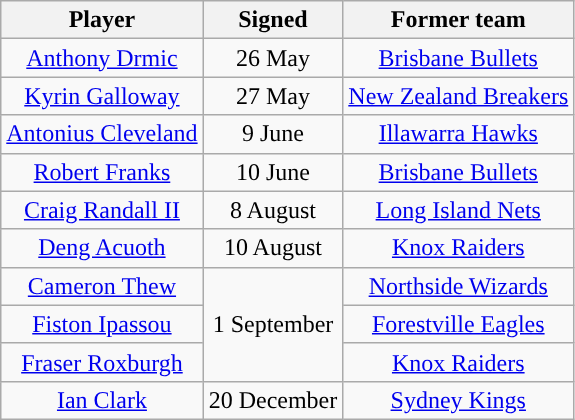<table class="wikitable sortable sortable" style="text-align: center">
<tr>
<th>Player</th>
<th>Signed</th>
<th>Former team</th>
</tr>
<tr>
<td><a href='#'>Anthony Drmic</a></td>
<td>26 May</td>
<td><a href='#'>Brisbane Bullets</a></td>
</tr>
<tr>
<td><a href='#'>Kyrin Galloway</a></td>
<td>27 May</td>
<td><a href='#'>New Zealand Breakers</a></td>
</tr>
<tr>
<td><a href='#'>Antonius Cleveland</a></td>
<td>9 June</td>
<td><a href='#'>Illawarra Hawks</a></td>
</tr>
<tr>
<td><a href='#'>Robert Franks</a></td>
<td>10 June</td>
<td><a href='#'>Brisbane Bullets</a></td>
</tr>
<tr>
<td><a href='#'>Craig Randall II</a></td>
<td>8 August</td>
<td><a href='#'>Long Island Nets</a></td>
</tr>
<tr>
<td><a href='#'>Deng Acuoth</a></td>
<td>10 August</td>
<td><a href='#'>Knox Raiders</a></td>
</tr>
<tr>
<td><a href='#'>Cameron Thew</a></td>
<td rowspan="3">1 September</td>
<td><a href='#'>Northside Wizards</a></td>
</tr>
<tr>
<td><a href='#'>Fiston Ipassou</a></td>
<td><a href='#'>Forestville Eagles</a></td>
</tr>
<tr>
<td><a href='#'>Fraser Roxburgh</a></td>
<td><a href='#'>Knox Raiders</a></td>
</tr>
<tr>
<td><a href='#'>Ian Clark</a></td>
<td>20 December</td>
<td><a href='#'>Sydney Kings</a></td>
</tr>
</table>
